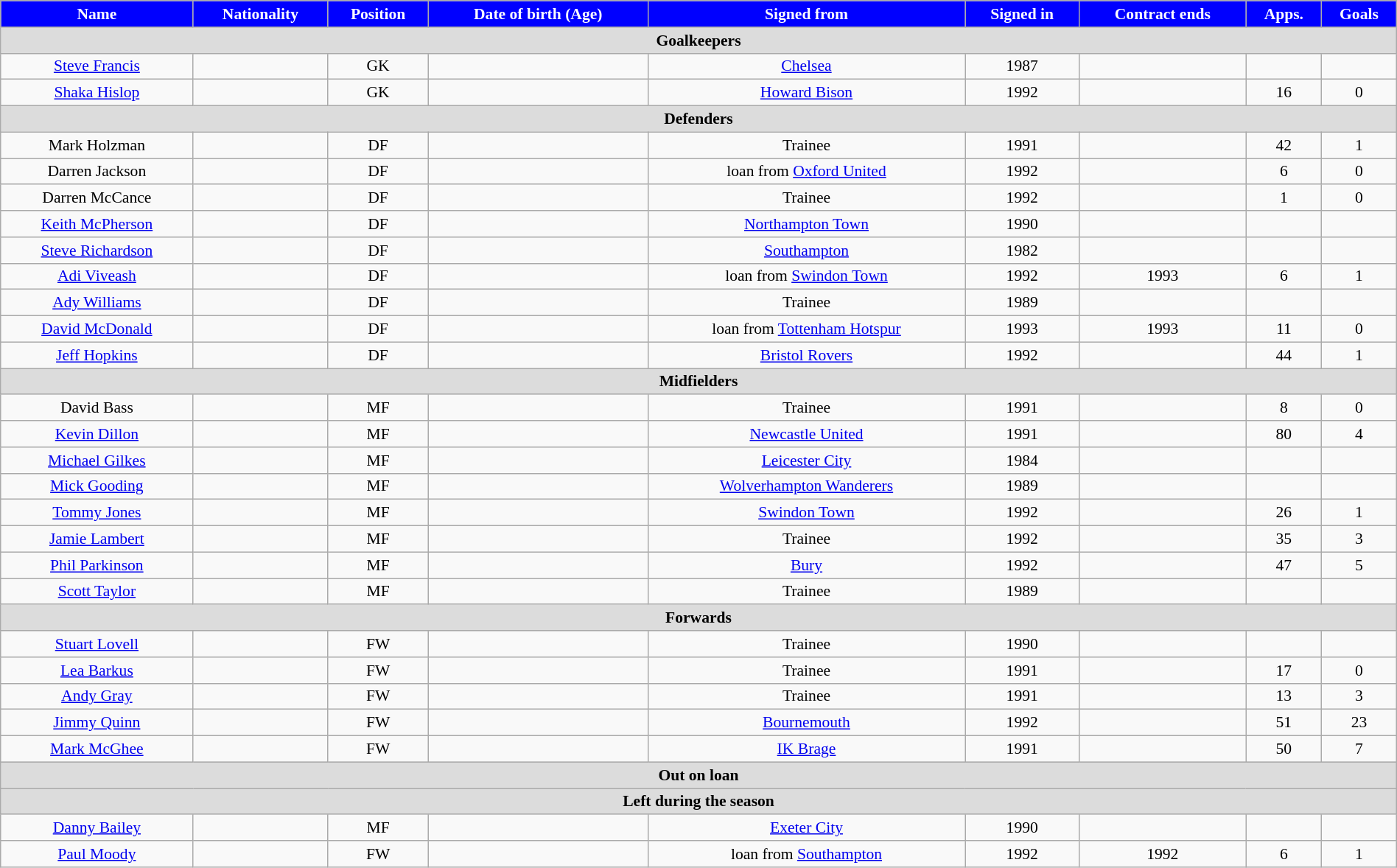<table class="wikitable"  style="text-align:center; font-size:90%; width:100%;">
<tr>
<th style="background:#00f; color:white; text-align:center;">Name</th>
<th style="background:#00f; color:white; text-align:center;">Nationality</th>
<th style="background:#00f; color:white; text-align:center;">Position</th>
<th style="background:#00f; color:white; text-align:center;">Date of birth (Age)</th>
<th style="background:#00f; color:white; text-align:center;">Signed from</th>
<th style="background:#00f; color:white; text-align:center;">Signed in</th>
<th style="background:#00f; color:white; text-align:center;">Contract ends</th>
<th style="background:#00f; color:white; text-align:center;">Apps.</th>
<th style="background:#00f; color:white; text-align:center;">Goals</th>
</tr>
<tr>
<th colspan="11"  style="background:#dcdcdc; text-align:center;">Goalkeepers</th>
</tr>
<tr>
<td><a href='#'>Steve Francis</a></td>
<td></td>
<td>GK</td>
<td></td>
<td><a href='#'>Chelsea</a></td>
<td>1987</td>
<td></td>
<td></td>
<td></td>
</tr>
<tr>
<td><a href='#'>Shaka Hislop</a></td>
<td></td>
<td>GK</td>
<td></td>
<td><a href='#'>Howard Bison</a></td>
<td>1992</td>
<td></td>
<td>16</td>
<td>0</td>
</tr>
<tr>
<th colspan="11"  style="background:#dcdcdc; text-align:center;">Defenders</th>
</tr>
<tr>
<td>Mark Holzman</td>
<td></td>
<td>DF</td>
<td></td>
<td>Trainee</td>
<td>1991</td>
<td></td>
<td>42</td>
<td>1</td>
</tr>
<tr>
<td>Darren Jackson</td>
<td></td>
<td>DF</td>
<td></td>
<td>loan from <a href='#'>Oxford United</a></td>
<td>1992</td>
<td></td>
<td>6</td>
<td>0</td>
</tr>
<tr>
<td>Darren McCance</td>
<td></td>
<td>DF</td>
<td></td>
<td>Trainee</td>
<td>1992</td>
<td></td>
<td>1</td>
<td>0</td>
</tr>
<tr>
<td><a href='#'>Keith McPherson</a></td>
<td></td>
<td>DF</td>
<td></td>
<td><a href='#'>Northampton Town</a></td>
<td>1990</td>
<td></td>
<td></td>
<td></td>
</tr>
<tr>
<td><a href='#'>Steve Richardson</a></td>
<td></td>
<td>DF</td>
<td></td>
<td><a href='#'>Southampton</a></td>
<td>1982</td>
<td></td>
<td></td>
<td></td>
</tr>
<tr>
<td><a href='#'>Adi Viveash</a></td>
<td></td>
<td>DF</td>
<td></td>
<td>loan from <a href='#'>Swindon Town</a></td>
<td>1992</td>
<td>1993</td>
<td>6</td>
<td>1</td>
</tr>
<tr>
<td><a href='#'>Ady Williams</a></td>
<td></td>
<td>DF</td>
<td></td>
<td>Trainee</td>
<td>1989</td>
<td></td>
<td></td>
<td></td>
</tr>
<tr>
<td><a href='#'>David McDonald</a></td>
<td></td>
<td>DF</td>
<td></td>
<td>loan from <a href='#'>Tottenham Hotspur</a></td>
<td>1993</td>
<td>1993</td>
<td>11</td>
<td>0</td>
</tr>
<tr>
<td><a href='#'>Jeff Hopkins</a></td>
<td></td>
<td>DF</td>
<td></td>
<td><a href='#'>Bristol Rovers</a></td>
<td>1992</td>
<td></td>
<td>44</td>
<td>1</td>
</tr>
<tr>
<th colspan="11"  style="background:#dcdcdc; text-align:center;">Midfielders</th>
</tr>
<tr>
<td>David Bass</td>
<td></td>
<td>MF</td>
<td></td>
<td>Trainee</td>
<td>1991</td>
<td></td>
<td>8</td>
<td>0</td>
</tr>
<tr>
<td><a href='#'>Kevin Dillon</a></td>
<td></td>
<td>MF</td>
<td></td>
<td><a href='#'>Newcastle United</a></td>
<td>1991</td>
<td></td>
<td>80</td>
<td>4</td>
</tr>
<tr>
<td><a href='#'>Michael Gilkes</a></td>
<td></td>
<td>MF</td>
<td></td>
<td><a href='#'>Leicester City</a></td>
<td>1984</td>
<td></td>
<td></td>
<td></td>
</tr>
<tr>
<td><a href='#'>Mick Gooding</a></td>
<td></td>
<td>MF</td>
<td></td>
<td><a href='#'>Wolverhampton Wanderers</a></td>
<td>1989</td>
<td></td>
<td></td>
<td></td>
</tr>
<tr>
<td><a href='#'>Tommy Jones</a></td>
<td></td>
<td>MF</td>
<td></td>
<td><a href='#'>Swindon Town</a></td>
<td>1992</td>
<td></td>
<td>26</td>
<td>1</td>
</tr>
<tr>
<td><a href='#'>Jamie Lambert</a></td>
<td></td>
<td>MF</td>
<td></td>
<td>Trainee</td>
<td>1992</td>
<td></td>
<td>35</td>
<td>3</td>
</tr>
<tr>
<td><a href='#'>Phil Parkinson</a></td>
<td></td>
<td>MF</td>
<td></td>
<td><a href='#'>Bury</a></td>
<td>1992</td>
<td></td>
<td>47</td>
<td>5</td>
</tr>
<tr>
<td><a href='#'>Scott Taylor</a></td>
<td></td>
<td>MF</td>
<td></td>
<td>Trainee</td>
<td>1989</td>
<td></td>
<td></td>
<td></td>
</tr>
<tr>
<th colspan="11"  style="background:#dcdcdc; text-align:center;">Forwards</th>
</tr>
<tr>
<td><a href='#'>Stuart Lovell</a></td>
<td></td>
<td>FW</td>
<td></td>
<td>Trainee</td>
<td>1990</td>
<td></td>
<td></td>
<td></td>
</tr>
<tr>
<td><a href='#'>Lea Barkus</a></td>
<td></td>
<td>FW</td>
<td></td>
<td>Trainee</td>
<td>1991</td>
<td></td>
<td>17</td>
<td>0</td>
</tr>
<tr>
<td><a href='#'>Andy Gray</a></td>
<td></td>
<td>FW</td>
<td></td>
<td>Trainee</td>
<td>1991</td>
<td></td>
<td>13</td>
<td>3</td>
</tr>
<tr>
<td><a href='#'>Jimmy Quinn</a></td>
<td></td>
<td>FW</td>
<td></td>
<td><a href='#'>Bournemouth</a></td>
<td>1992</td>
<td></td>
<td>51</td>
<td>23</td>
</tr>
<tr>
<td><a href='#'>Mark McGhee</a> </td>
<td></td>
<td>FW</td>
<td></td>
<td><a href='#'>IK Brage</a></td>
<td>1991</td>
<td></td>
<td>50</td>
<td>7</td>
</tr>
<tr>
<th colspan="11"  style="background:#dcdcdc; text-align:center;">Out on loan</th>
</tr>
<tr>
<th colspan="11"  style="background:#dcdcdc; text-align:center;">Left during the season</th>
</tr>
<tr>
<td><a href='#'>Danny Bailey</a></td>
<td></td>
<td>MF</td>
<td></td>
<td><a href='#'>Exeter City</a></td>
<td>1990</td>
<td></td>
<td></td>
<td></td>
</tr>
<tr>
<td><a href='#'>Paul Moody</a></td>
<td></td>
<td>FW</td>
<td></td>
<td>loan from <a href='#'>Southampton</a></td>
<td>1992</td>
<td>1992</td>
<td>6</td>
<td>1</td>
</tr>
</table>
